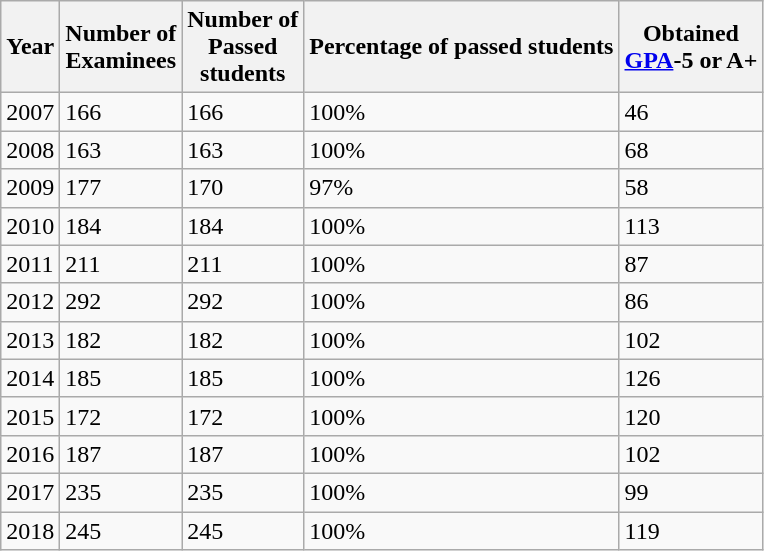<table class="wikitable">
<tr>
<th>Year</th>
<th>Number of<br>Examinees</th>
<th>Number of<br>Passed<br>students</th>
<th>Percentage of passed students</th>
<th>Obtained<br><a href='#'>GPA</a>-5 or A+</th>
</tr>
<tr>
<td>2007</td>
<td>166</td>
<td>166</td>
<td>100%</td>
<td>46</td>
</tr>
<tr>
<td>2008</td>
<td>163</td>
<td>163</td>
<td>100%</td>
<td>68</td>
</tr>
<tr>
<td>2009</td>
<td>177</td>
<td>170</td>
<td>97%</td>
<td>58</td>
</tr>
<tr>
<td>2010</td>
<td>184</td>
<td>184</td>
<td>100%</td>
<td>113</td>
</tr>
<tr>
<td>2011</td>
<td>211</td>
<td>211</td>
<td>100%</td>
<td>87</td>
</tr>
<tr>
<td>2012</td>
<td>292</td>
<td>292</td>
<td>100%</td>
<td>86</td>
</tr>
<tr>
<td>2013</td>
<td>182</td>
<td>182</td>
<td>100%</td>
<td>102</td>
</tr>
<tr>
<td>2014</td>
<td>185</td>
<td>185</td>
<td>100%</td>
<td>126</td>
</tr>
<tr>
<td>2015</td>
<td>172</td>
<td>172</td>
<td>100%</td>
<td>120</td>
</tr>
<tr>
<td>2016</td>
<td>187</td>
<td>187</td>
<td>100%</td>
<td>102</td>
</tr>
<tr>
<td>2017</td>
<td>235</td>
<td>235</td>
<td>100%</td>
<td>99</td>
</tr>
<tr>
<td>2018</td>
<td>245</td>
<td>245</td>
<td>100%</td>
<td>119</td>
</tr>
</table>
